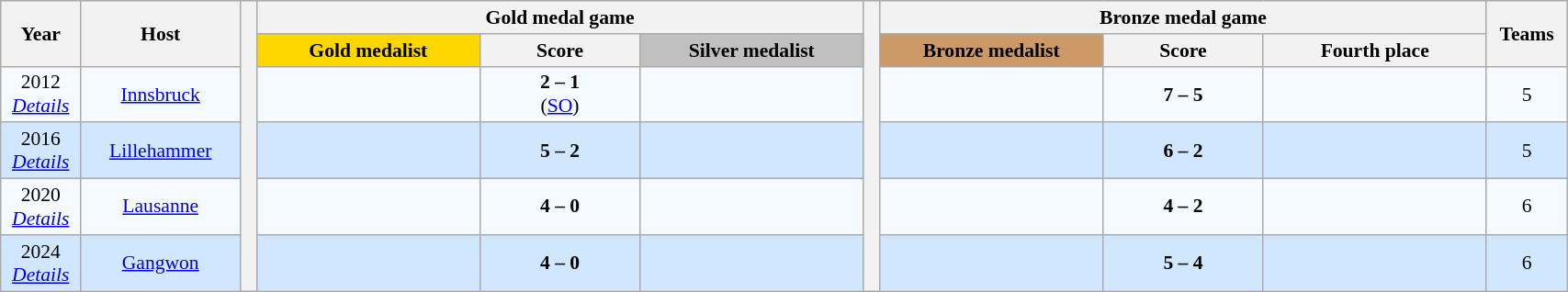<table class="wikitable" style="font-size:90%; width: 90%; text-align: center;">
<tr bgcolor=#C1D8FF>
<th rowspan=2 width=5%>Year</th>
<th rowspan=2 width=10%>Host</th>
<th width=1% rowspan=100 bgcolor=ffffff></th>
<th colspan=3>Gold medal game</th>
<th width=1% rowspan=100 bgcolor=ffffff></th>
<th colspan=3>Bronze medal game</th>
<th rowspan="2" style="width:5%;">Teams</th>
</tr>
<tr bgcolor=#EFEFEF>
<th style="width:14%; background:gold;">Gold medalist</th>
<th width=10%>Score</th>
<th style="width:14%; background:silver;">Silver medalist</th>
<th style="width:14%; background:#c96;">Bronze medalist</th>
<th width=10%>Score</th>
<th width=14%>Fourth place</th>
</tr>
<tr bgcolor=#F5FAFF>
<td>2012<br><em><a href='#'>Details</a></em></td>
<td><a href='#'>Innsbruck</a></td>
<td></td>
<td><strong>2 – 1</strong><br>(<a href='#'>SO</a>)</td>
<td></td>
<td></td>
<td><strong>7 – 5</strong></td>
<td></td>
<td>5</td>
</tr>
<tr bgcolor=#D0E7FF>
<td>2016<br><em><a href='#'>Details</a></em></td>
<td><a href='#'>Lillehammer</a></td>
<td></td>
<td><strong>5 – 2</strong></td>
<td></td>
<td></td>
<td><strong>6 – 2</strong></td>
<td></td>
<td>5</td>
</tr>
<tr bgcolor=#F5FAFF>
<td>2020<br><em><a href='#'>Details</a></em></td>
<td><a href='#'>Lausanne</a></td>
<td></td>
<td><strong>4 – 0</strong></td>
<td></td>
<td></td>
<td><strong>4 – 2</strong></td>
<td></td>
<td>6</td>
</tr>
<tr bgcolor=#D0E7FF>
<td>2024<br><em><a href='#'>Details</a></em></td>
<td><a href='#'>Gangwon</a></td>
<td></td>
<td><strong>4 – 0</strong></td>
<td></td>
<td></td>
<td><strong>5 – 4</strong></td>
<td></td>
<td>6</td>
</tr>
</table>
